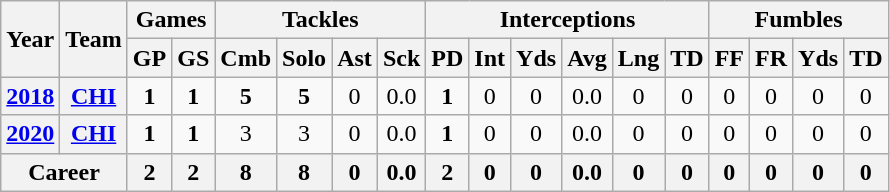<table class="wikitable" style="text-align:center;">
<tr>
<th rowspan="2">Year</th>
<th rowspan="2">Team</th>
<th colspan="2">Games</th>
<th colspan="4">Tackles</th>
<th colspan="6">Interceptions</th>
<th colspan="4">Fumbles</th>
</tr>
<tr>
<th>GP</th>
<th>GS</th>
<th>Cmb</th>
<th>Solo</th>
<th>Ast</th>
<th>Sck</th>
<th>PD</th>
<th>Int</th>
<th>Yds</th>
<th>Avg</th>
<th>Lng</th>
<th>TD</th>
<th>FF</th>
<th>FR</th>
<th>Yds</th>
<th>TD</th>
</tr>
<tr>
<th><a href='#'>2018</a></th>
<th><a href='#'>CHI</a></th>
<td><strong>1</strong></td>
<td><strong>1</strong></td>
<td><strong>5</strong></td>
<td><strong>5</strong></td>
<td>0</td>
<td>0.0</td>
<td><strong>1</strong></td>
<td>0</td>
<td>0</td>
<td>0.0</td>
<td>0</td>
<td>0</td>
<td>0</td>
<td>0</td>
<td>0</td>
<td>0</td>
</tr>
<tr>
<th><a href='#'>2020</a></th>
<th><a href='#'>CHI</a></th>
<td><strong>1</strong></td>
<td><strong>1</strong></td>
<td>3</td>
<td>3</td>
<td>0</td>
<td>0.0</td>
<td><strong>1</strong></td>
<td>0</td>
<td>0</td>
<td>0.0</td>
<td>0</td>
<td>0</td>
<td>0</td>
<td>0</td>
<td>0</td>
<td>0</td>
</tr>
<tr>
<th colspan="2">Career</th>
<th>2</th>
<th>2</th>
<th>8</th>
<th>8</th>
<th>0</th>
<th>0.0</th>
<th>2</th>
<th>0</th>
<th>0</th>
<th>0.0</th>
<th>0</th>
<th>0</th>
<th>0</th>
<th>0</th>
<th>0</th>
<th>0</th>
</tr>
</table>
